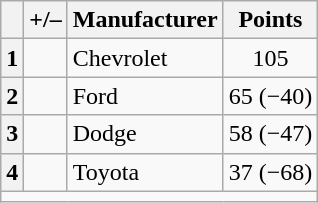<table class="wikitable sortable">
<tr>
<th scope="col"></th>
<th scope="col">+/–</th>
<th scope="col">Manufacturer</th>
<th scope="col">Points</th>
</tr>
<tr>
<th scope="row"><strong>1</strong></th>
<td align="left"></td>
<td>Chevrolet</td>
<td style="text-align:center;">105</td>
</tr>
<tr>
<th scope="row"><strong>2</strong></th>
<td align="left"></td>
<td>Ford</td>
<td style="text-align:center;">65 (−40)</td>
</tr>
<tr>
<th scope="row"><strong>3</strong></th>
<td align="left"></td>
<td>Dodge</td>
<td style="text-align:center;">58 (−47)</td>
</tr>
<tr>
<th scope="row"><strong>4</strong></th>
<td align="left"></td>
<td>Toyota</td>
<td style="text-align:center;">37 (−68)</td>
</tr>
<tr class="sortbottom">
<td colspan="9"></td>
</tr>
</table>
